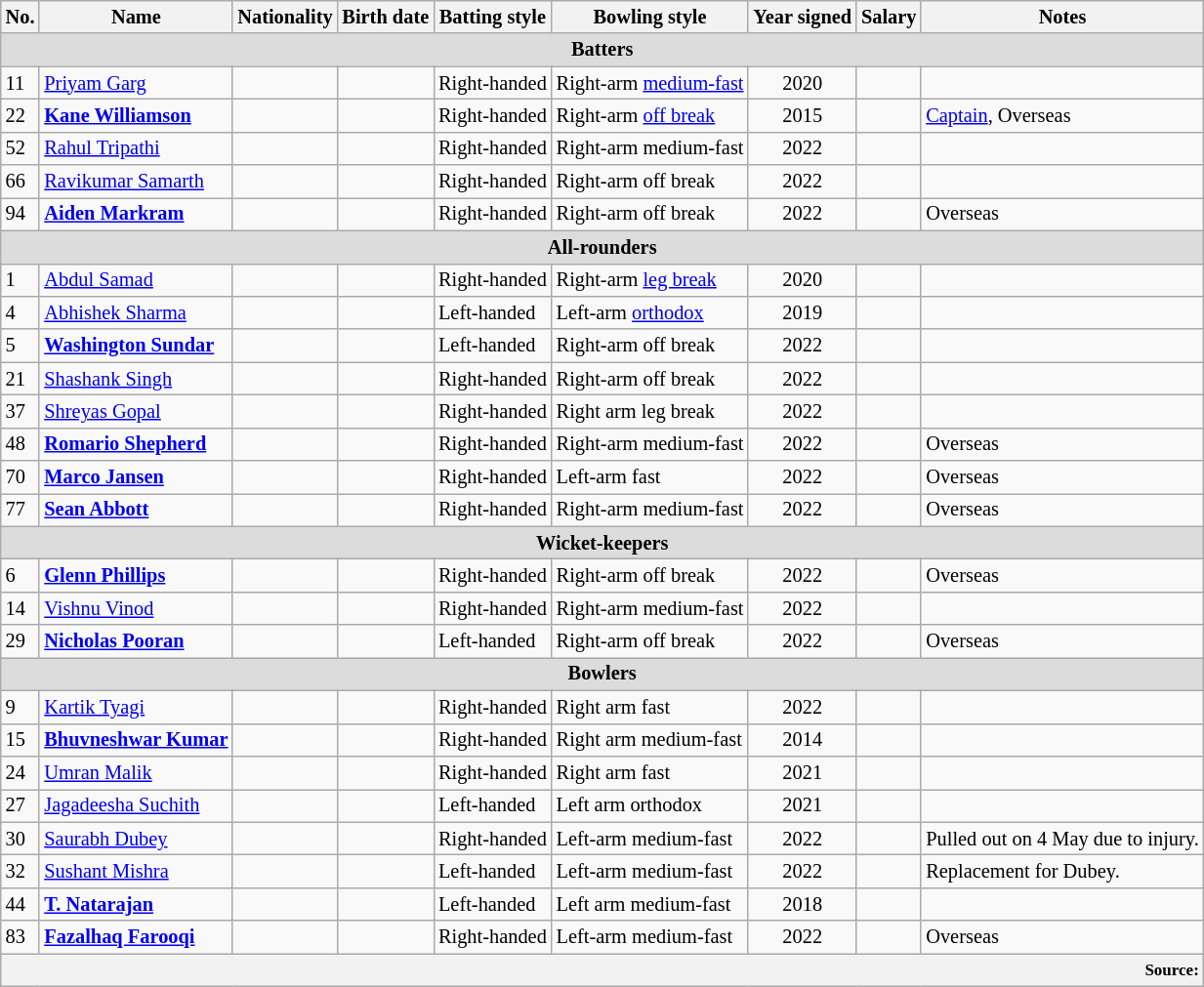<table class="wikitable"  style="font-size:85%;">
<tr>
<th>No.</th>
<th>Name</th>
<th>Nationality</th>
<th>Birth date</th>
<th>Batting style</th>
<th>Bowling style</th>
<th>Year signed</th>
<th>Salary</th>
<th>Notes</th>
</tr>
<tr>
<th colspan="9"  style="background:#dcdcdc; text-align:center;">Batters</th>
</tr>
<tr>
<td>11</td>
<td><a href='#'>Priyam Garg</a></td>
<td></td>
<td></td>
<td>Right-handed</td>
<td>Right-arm <a href='#'>medium-fast</a></td>
<td style="text-align:center;">2020</td>
<td style="text-align:right;"></td>
<td></td>
</tr>
<tr>
<td>22</td>
<td><strong><a href='#'>Kane Williamson</a></strong></td>
<td></td>
<td></td>
<td>Right-handed</td>
<td>Right-arm <a href='#'>off break</a></td>
<td style="text-align:center;">2015</td>
<td style="text-align:right;"></td>
<td><a href='#'>Captain</a>, Overseas</td>
</tr>
<tr>
<td>52</td>
<td><a href='#'>Rahul Tripathi</a></td>
<td></td>
<td></td>
<td>Right-handed</td>
<td>Right-arm medium-fast</td>
<td style="text-align:center;">2022</td>
<td style="text-align:right;"></td>
<td></td>
</tr>
<tr>
<td>66</td>
<td><a href='#'>Ravikumar Samarth</a></td>
<td></td>
<td></td>
<td>Right-handed</td>
<td>Right-arm off break</td>
<td style="text-align:center;">2022</td>
<td style="text-align:right;"></td>
<td></td>
</tr>
<tr>
<td>94</td>
<td><strong><a href='#'>Aiden Markram</a></strong></td>
<td></td>
<td></td>
<td>Right-handed</td>
<td>Right-arm off break</td>
<td style="text-align:center;">2022</td>
<td style="text-align:right;"></td>
<td>Overseas</td>
</tr>
<tr>
<th colspan="9"  style="background:#dcdcdc; text-align:center;">All-rounders</th>
</tr>
<tr>
<td>1</td>
<td><a href='#'>Abdul Samad</a></td>
<td></td>
<td></td>
<td>Right-handed</td>
<td>Right-arm <a href='#'>leg break</a></td>
<td style="text-align:center;">2020</td>
<td style="text-align:right;"></td>
<td></td>
</tr>
<tr>
<td>4</td>
<td><a href='#'>Abhishek Sharma</a></td>
<td></td>
<td></td>
<td>Left-handed</td>
<td>Left-arm <a href='#'>orthodox</a></td>
<td style="text-align:center;">2019</td>
<td style="text-align:right;"></td>
<td></td>
</tr>
<tr>
<td>5</td>
<td><strong><a href='#'>Washington Sundar</a></strong></td>
<td></td>
<td></td>
<td>Left-handed</td>
<td>Right-arm off break</td>
<td style="text-align:center;">2022</td>
<td style="text-align:right;"></td>
<td></td>
</tr>
<tr>
<td>21</td>
<td><a href='#'>Shashank Singh</a></td>
<td></td>
<td></td>
<td>Right-handed</td>
<td>Right-arm off break</td>
<td style="text-align:center;">2022</td>
<td style="text-align:right;"></td>
<td></td>
</tr>
<tr>
<td>37</td>
<td><a href='#'>Shreyas Gopal</a></td>
<td></td>
<td></td>
<td>Right-handed</td>
<td>Right arm leg break</td>
<td style="text-align:center;">2022</td>
<td style="text-align:right;"></td>
<td></td>
</tr>
<tr>
<td>48</td>
<td><strong><a href='#'>Romario Shepherd</a></strong></td>
<td></td>
<td></td>
<td>Right-handed</td>
<td>Right-arm medium-fast</td>
<td style="text-align:center;">2022</td>
<td style="text-align:right;"></td>
<td>Overseas</td>
</tr>
<tr>
<td>70</td>
<td><strong><a href='#'>Marco Jansen</a></strong></td>
<td></td>
<td></td>
<td>Right-handed</td>
<td>Left-arm fast</td>
<td style="text-align:center;">2022</td>
<td style="text-align:right;"></td>
<td>Overseas</td>
</tr>
<tr>
<td>77</td>
<td><strong><a href='#'>Sean Abbott</a></strong></td>
<td></td>
<td></td>
<td>Right-handed</td>
<td>Right-arm medium-fast</td>
<td style="text-align:center;">2022</td>
<td style="text-align:right;"></td>
<td>Overseas</td>
</tr>
<tr>
<th colspan="9"  style="background:#dcdcdc; text-align:center;">Wicket-keepers</th>
</tr>
<tr>
<td>6</td>
<td><strong><a href='#'>Glenn Phillips</a></strong></td>
<td></td>
<td></td>
<td>Right-handed</td>
<td>Right-arm off break</td>
<td style="text-align:center;">2022</td>
<td style="text-align:right;"></td>
<td>Overseas</td>
</tr>
<tr>
<td>14</td>
<td><a href='#'>Vishnu Vinod</a></td>
<td></td>
<td></td>
<td>Right-handed</td>
<td>Right-arm medium-fast</td>
<td style="text-align:center;">2022</td>
<td style="text-align:right;"></td>
<td></td>
</tr>
<tr>
<td>29</td>
<td><strong><a href='#'>Nicholas Pooran</a></strong></td>
<td></td>
<td></td>
<td>Left-handed</td>
<td>Right-arm off break</td>
<td style="text-align:center;">2022</td>
<td style="text-align:right;"></td>
<td>Overseas</td>
</tr>
<tr>
<th colspan="9"  style="background:#dcdcdc; text-align:center;">Bowlers</th>
</tr>
<tr>
<td>9</td>
<td><a href='#'>Kartik Tyagi</a></td>
<td></td>
<td></td>
<td>Right-handed</td>
<td>Right arm fast</td>
<td style="text-align:center;">2022</td>
<td style="text-align:right;"></td>
<td></td>
</tr>
<tr>
<td>15</td>
<td><strong><a href='#'>Bhuvneshwar Kumar</a></strong></td>
<td></td>
<td></td>
<td>Right-handed</td>
<td>Right arm medium-fast</td>
<td style="text-align:center;">2014</td>
<td style="text-align:right;"></td>
<td></td>
</tr>
<tr>
<td>24</td>
<td><a href='#'>Umran Malik</a></td>
<td></td>
<td></td>
<td>Right-handed</td>
<td>Right arm fast</td>
<td style="text-align:center;">2021</td>
<td style="text-align:right;"></td>
<td></td>
</tr>
<tr>
<td>27</td>
<td><a href='#'>Jagadeesha Suchith</a></td>
<td></td>
<td></td>
<td>Left-handed</td>
<td>Left arm orthodox</td>
<td style="text-align:center;">2021</td>
<td style="text-align:right;"></td>
<td></td>
</tr>
<tr>
<td>30</td>
<td><a href='#'>Saurabh Dubey</a></td>
<td></td>
<td></td>
<td>Right-handed</td>
<td>Left-arm medium-fast</td>
<td style="text-align:center;">2022</td>
<td style="text-align:right;"></td>
<td>Pulled out on 4 May due to  injury.</td>
</tr>
<tr>
<td>32</td>
<td><a href='#'>Sushant Mishra</a></td>
<td></td>
<td></td>
<td>Left-handed</td>
<td>Left-arm medium-fast</td>
<td style="text-align:center;">2022</td>
<td style="text-align:right;"></td>
<td>Replacement for Dubey.</td>
</tr>
<tr>
<td>44</td>
<td><strong><a href='#'>T. Natarajan</a></strong></td>
<td></td>
<td></td>
<td>Left-handed</td>
<td>Left arm medium-fast</td>
<td style="text-align:center;">2018</td>
<td style="text-align:right;"></td>
<td></td>
</tr>
<tr>
<td>83</td>
<td><strong><a href='#'>Fazalhaq Farooqi</a></strong></td>
<td></td>
<td></td>
<td>Right-handed</td>
<td>Left-arm medium-fast</td>
<td style="text-align:center;">2022</td>
<td style="text-align:right;"></td>
<td>Overseas</td>
</tr>
<tr>
<th colspan="9" style="text-align:right;"><small>Source:</small></th>
</tr>
</table>
